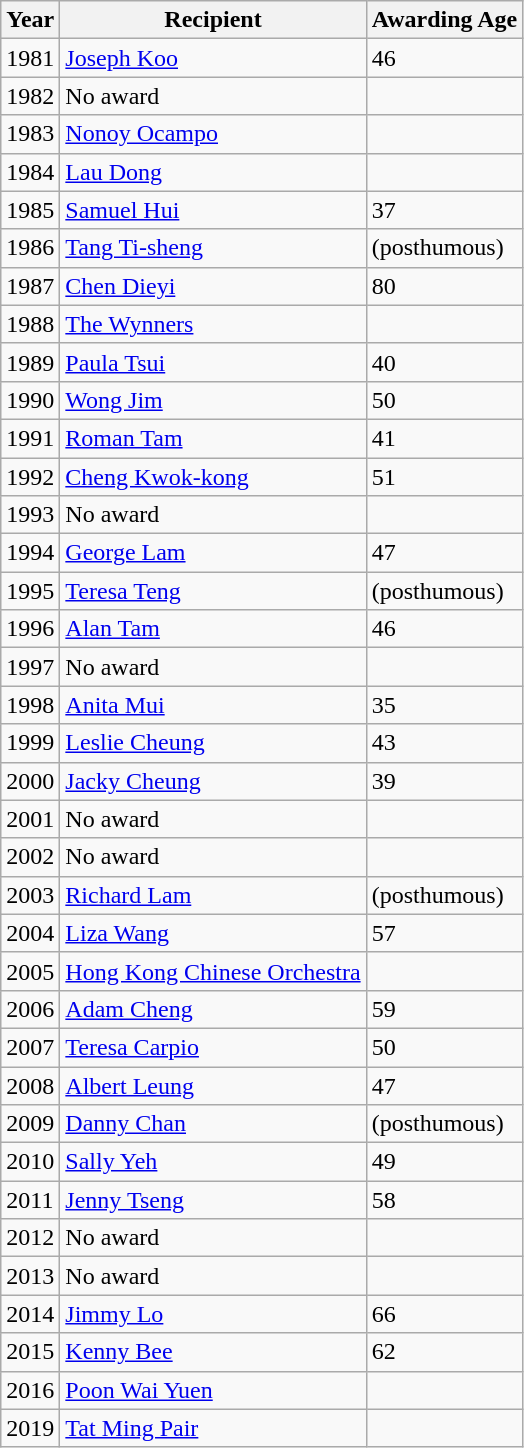<table class="wikitable">
<tr>
<th>Year</th>
<th>Recipient</th>
<th>Awarding Age</th>
</tr>
<tr>
<td>1981</td>
<td><a href='#'>Joseph Koo</a></td>
<td>46</td>
</tr>
<tr>
<td>1982</td>
<td>No award</td>
<td></td>
</tr>
<tr>
<td>1983</td>
<td><a href='#'>Nonoy Ocampo</a></td>
<td></td>
</tr>
<tr>
<td>1984</td>
<td><a href='#'>Lau Dong</a></td>
<td></td>
</tr>
<tr>
<td>1985</td>
<td><a href='#'>Samuel Hui</a></td>
<td>37</td>
</tr>
<tr>
<td>1986</td>
<td><a href='#'>Tang Ti-sheng</a></td>
<td>(posthumous)</td>
</tr>
<tr>
<td>1987</td>
<td><a href='#'>Chen Dieyi</a></td>
<td>80</td>
</tr>
<tr>
<td>1988</td>
<td><a href='#'>The Wynners</a></td>
<td></td>
</tr>
<tr>
<td>1989</td>
<td><a href='#'>Paula Tsui</a></td>
<td>40</td>
</tr>
<tr>
<td>1990</td>
<td><a href='#'>Wong Jim</a></td>
<td>50</td>
</tr>
<tr>
<td>1991</td>
<td><a href='#'>Roman Tam</a></td>
<td>41</td>
</tr>
<tr>
<td>1992</td>
<td><a href='#'>Cheng Kwok-kong</a></td>
<td>51</td>
</tr>
<tr>
<td>1993</td>
<td>No award</td>
<td></td>
</tr>
<tr>
<td>1994</td>
<td><a href='#'>George Lam</a></td>
<td>47</td>
</tr>
<tr>
<td>1995</td>
<td><a href='#'>Teresa Teng</a></td>
<td>(posthumous)</td>
</tr>
<tr>
<td>1996</td>
<td><a href='#'>Alan Tam</a></td>
<td>46</td>
</tr>
<tr>
<td>1997</td>
<td>No award</td>
<td></td>
</tr>
<tr>
<td>1998</td>
<td><a href='#'>Anita Mui</a></td>
<td>35</td>
</tr>
<tr>
<td>1999</td>
<td><a href='#'>Leslie Cheung</a></td>
<td>43</td>
</tr>
<tr>
<td>2000</td>
<td><a href='#'>Jacky Cheung</a></td>
<td>39</td>
</tr>
<tr>
<td>2001</td>
<td>No award</td>
<td></td>
</tr>
<tr>
<td>2002</td>
<td>No award</td>
<td></td>
</tr>
<tr>
<td>2003</td>
<td><a href='#'>Richard Lam</a></td>
<td>(posthumous)</td>
</tr>
<tr>
<td>2004</td>
<td><a href='#'>Liza Wang</a></td>
<td>57</td>
</tr>
<tr>
<td>2005</td>
<td><a href='#'>Hong Kong Chinese Orchestra</a></td>
<td></td>
</tr>
<tr>
<td>2006</td>
<td><a href='#'>Adam Cheng</a></td>
<td>59</td>
</tr>
<tr>
<td>2007</td>
<td><a href='#'>Teresa Carpio</a></td>
<td>50</td>
</tr>
<tr>
<td>2008</td>
<td><a href='#'>Albert Leung</a></td>
<td>47</td>
</tr>
<tr>
<td>2009</td>
<td><a href='#'>Danny Chan</a></td>
<td>(posthumous)</td>
</tr>
<tr>
<td>2010</td>
<td><a href='#'>Sally Yeh</a></td>
<td>49</td>
</tr>
<tr>
<td>2011</td>
<td><a href='#'>Jenny Tseng</a></td>
<td>58</td>
</tr>
<tr>
<td>2012</td>
<td>No award</td>
<td></td>
</tr>
<tr>
<td>2013</td>
<td>No award</td>
<td></td>
</tr>
<tr>
<td>2014</td>
<td><a href='#'>Jimmy Lo</a></td>
<td>66</td>
</tr>
<tr>
<td>2015</td>
<td><a href='#'>Kenny Bee</a></td>
<td>62</td>
</tr>
<tr>
<td>2016</td>
<td><a href='#'>Poon Wai Yuen</a></td>
<td></td>
</tr>
<tr>
<td>2019</td>
<td><a href='#'>Tat Ming Pair</a></td>
<td></td>
</tr>
</table>
